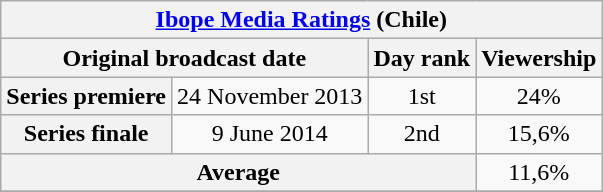<table class=wikitable style="text-align:center">
<tr>
<th colspan="4"><a href='#'>Ibope Media Ratings</a> (Chile)</th>
</tr>
<tr>
<th colspan="2">Original broadcast date</th>
<th>Day rank</th>
<th>Viewership</th>
</tr>
<tr>
<th>Series premiere</th>
<td>24 November 2013</td>
<td>1st</td>
<td>24%</td>
</tr>
<tr>
<th>Series finale</th>
<td>9 June 2014</td>
<td>2nd</td>
<td>15,6%</td>
</tr>
<tr>
<th colspan=3>Average</th>
<td>11,6%</td>
</tr>
<tr>
</tr>
</table>
